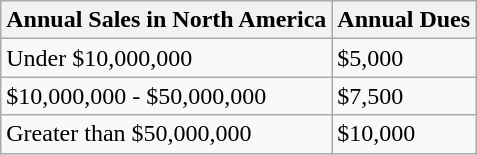<table class="wikitable">
<tr>
<th>Annual Sales in North America</th>
<th>Annual Dues</th>
</tr>
<tr>
<td>Under $10,000,000</td>
<td>$5,000</td>
</tr>
<tr>
<td>$10,000,000 - $50,000,000</td>
<td>$7,500</td>
</tr>
<tr>
<td>Greater than $50,000,000</td>
<td>$10,000</td>
</tr>
</table>
